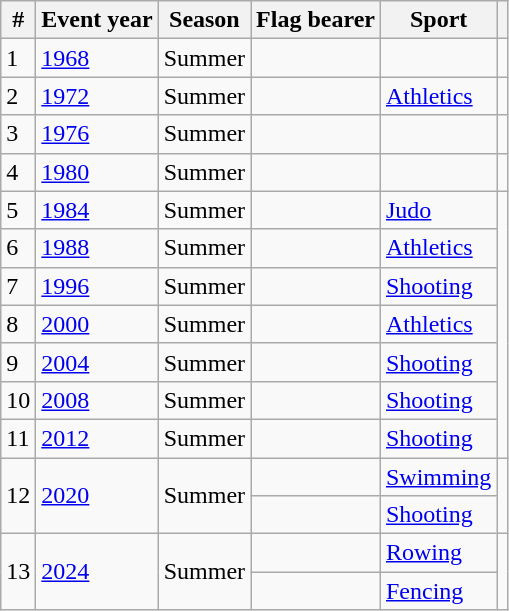<table class="wikitable sortable">
<tr>
<th>#</th>
<th>Event year</th>
<th>Season</th>
<th>Flag bearer</th>
<th>Sport</th>
<th></th>
</tr>
<tr>
<td>1</td>
<td><a href='#'>1968</a></td>
<td>Summer</td>
<td></td>
<td></td>
<td></td>
</tr>
<tr>
<td>2</td>
<td><a href='#'>1972</a></td>
<td>Summer</td>
<td></td>
<td><a href='#'>Athletics</a></td>
<td></td>
</tr>
<tr>
<td>3</td>
<td><a href='#'>1976</a></td>
<td>Summer</td>
<td></td>
<td></td>
<td></td>
</tr>
<tr>
<td>4</td>
<td><a href='#'>1980</a></td>
<td>Summer</td>
<td></td>
<td></td>
<td></td>
</tr>
<tr>
<td>5</td>
<td><a href='#'>1984</a></td>
<td>Summer</td>
<td></td>
<td><a href='#'>Judo</a></td>
<td rowspan=7></td>
</tr>
<tr>
<td>6</td>
<td><a href='#'>1988</a></td>
<td>Summer</td>
<td></td>
<td><a href='#'>Athletics</a></td>
</tr>
<tr>
<td>7</td>
<td><a href='#'>1996</a></td>
<td>Summer</td>
<td></td>
<td><a href='#'>Shooting</a></td>
</tr>
<tr>
<td>8</td>
<td><a href='#'>2000</a></td>
<td>Summer</td>
<td></td>
<td><a href='#'>Athletics</a></td>
</tr>
<tr>
<td>9</td>
<td><a href='#'>2004</a></td>
<td>Summer</td>
<td></td>
<td><a href='#'>Shooting</a></td>
</tr>
<tr>
<td>10</td>
<td><a href='#'>2008</a></td>
<td>Summer</td>
<td></td>
<td><a href='#'>Shooting</a></td>
</tr>
<tr>
<td>11</td>
<td><a href='#'>2012</a></td>
<td>Summer</td>
<td></td>
<td><a href='#'>Shooting</a></td>
</tr>
<tr>
<td rowspan=2>12</td>
<td rowspan=2><a href='#'>2020</a></td>
<td rowspan=2>Summer</td>
<td></td>
<td><a href='#'>Swimming</a></td>
<td rowspan=2></td>
</tr>
<tr>
<td></td>
<td><a href='#'>Shooting</a></td>
</tr>
<tr>
<td rowspan=2>13</td>
<td rowspan=2><a href='#'>2024</a></td>
<td rowspan=2>Summer</td>
<td></td>
<td><a href='#'>Rowing</a></td>
<td rowspan=2></td>
</tr>
<tr>
<td></td>
<td><a href='#'>Fencing</a></td>
</tr>
</table>
